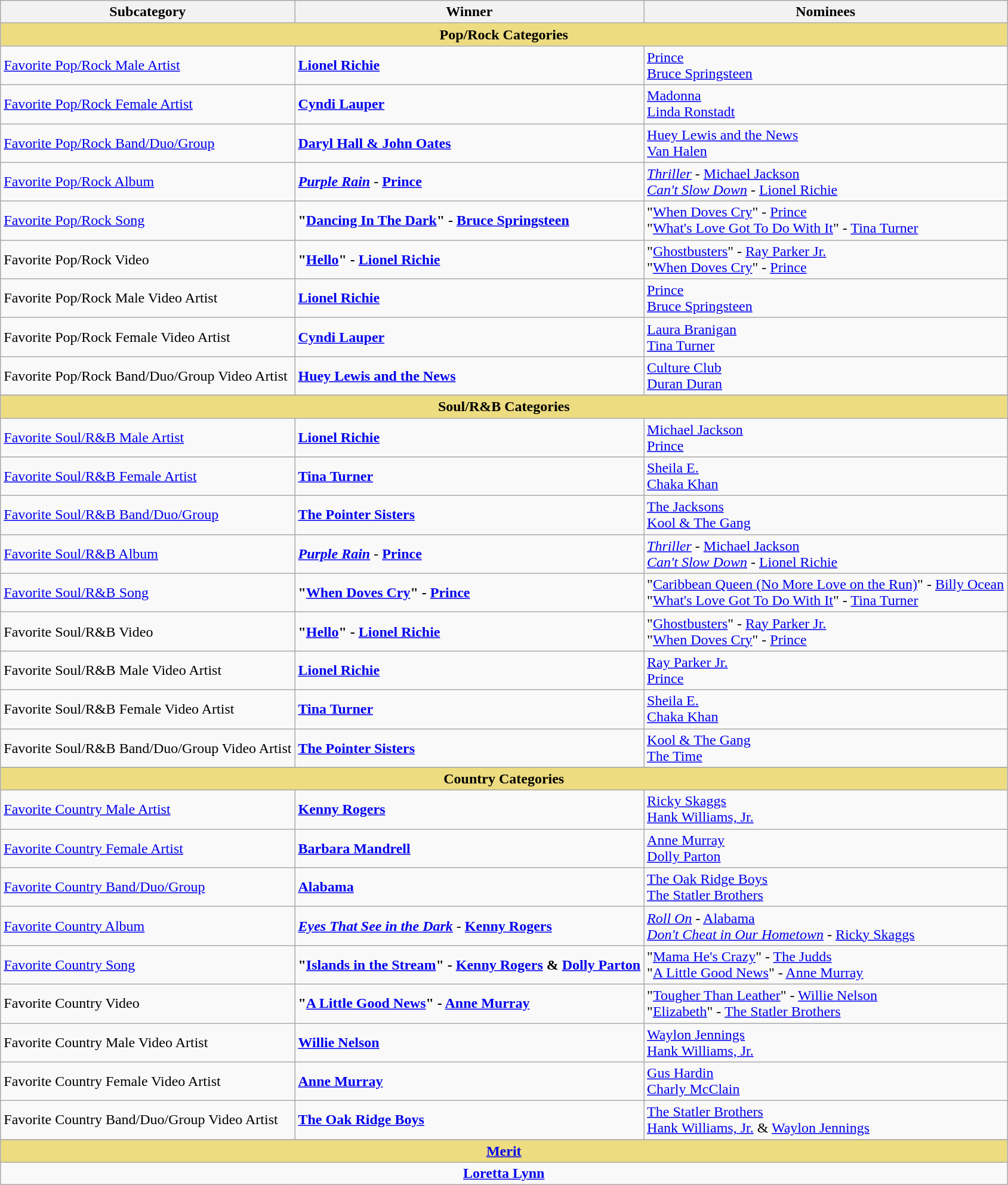<table class="wikitable">
<tr>
<th><strong>Subcategory</strong></th>
<th><strong>Winner</strong></th>
<th><strong>Nominees</strong></th>
</tr>
<tr bgcolor="#EDDC80">
<td colspan=8 align=center><strong>Pop/Rock Categories</strong></td>
</tr>
<tr>
<td><a href='#'>Favorite Pop/Rock Male Artist</a></td>
<td><strong><a href='#'>Lionel Richie</a></strong></td>
<td><a href='#'>Prince</a> <br> <a href='#'>Bruce Springsteen</a></td>
</tr>
<tr>
<td><a href='#'>Favorite Pop/Rock Female Artist</a></td>
<td><strong><a href='#'>Cyndi Lauper</a></strong></td>
<td><a href='#'>Madonna</a> <br> <a href='#'>Linda Ronstadt</a></td>
</tr>
<tr>
<td><a href='#'>Favorite Pop/Rock Band/Duo/Group</a></td>
<td><strong><a href='#'>Daryl Hall & John Oates</a></strong></td>
<td><a href='#'>Huey Lewis and the News</a> <br> <a href='#'>Van Halen</a></td>
</tr>
<tr>
<td><a href='#'>Favorite Pop/Rock Album</a></td>
<td><strong><em><a href='#'>Purple Rain</a></em></strong> - <strong><a href='#'>Prince</a></strong></td>
<td><em><a href='#'>Thriller</a></em> - <a href='#'>Michael Jackson</a> <br> <em><a href='#'>Can't Slow Down</a></em> - <a href='#'>Lionel Richie</a></td>
</tr>
<tr>
<td><a href='#'>Favorite Pop/Rock Song</a></td>
<td><strong>"<a href='#'>Dancing In The Dark</a>" - <a href='#'>Bruce Springsteen</a></strong></td>
<td>"<a href='#'>When Doves Cry</a>" - <a href='#'>Prince</a> <br> "<a href='#'>What's Love Got To Do With It</a>" - <a href='#'>Tina Turner</a></td>
</tr>
<tr>
<td>Favorite Pop/Rock Video</td>
<td><strong>"<a href='#'>Hello</a>" - <a href='#'>Lionel Richie</a></strong></td>
<td>"<a href='#'>Ghostbusters</a>" - <a href='#'>Ray Parker Jr.</a> <br> "<a href='#'>When Doves Cry</a>" - <a href='#'>Prince</a></td>
</tr>
<tr>
<td>Favorite Pop/Rock Male Video Artist</td>
<td><strong><a href='#'>Lionel Richie</a></strong></td>
<td><a href='#'>Prince</a> <br> <a href='#'>Bruce Springsteen</a></td>
</tr>
<tr>
<td>Favorite Pop/Rock Female Video Artist</td>
<td><strong><a href='#'>Cyndi Lauper</a></strong></td>
<td><a href='#'>Laura Branigan</a> <br> <a href='#'>Tina Turner</a></td>
</tr>
<tr>
<td>Favorite Pop/Rock Band/Duo/Group Video Artist</td>
<td><strong><a href='#'>Huey Lewis and the News</a></strong></td>
<td><a href='#'>Culture Club</a> <br> <a href='#'>Duran Duran</a></td>
</tr>
<tr>
</tr>
<tr bgcolor="#EDDC80">
<td colspan=8 align=center><strong>Soul/R&B Categories</strong></td>
</tr>
<tr>
<td><a href='#'>Favorite Soul/R&B Male Artist</a></td>
<td><strong><a href='#'>Lionel Richie</a></strong></td>
<td><a href='#'>Michael Jackson</a> <br> <a href='#'>Prince</a></td>
</tr>
<tr>
<td><a href='#'>Favorite Soul/R&B Female Artist</a></td>
<td><strong><a href='#'>Tina Turner</a></strong></td>
<td><a href='#'>Sheila E.</a> <br> <a href='#'>Chaka Khan</a></td>
</tr>
<tr>
<td><a href='#'>Favorite Soul/R&B Band/Duo/Group</a></td>
<td><strong><a href='#'>The Pointer Sisters</a></strong></td>
<td><a href='#'>The Jacksons</a> <br> <a href='#'>Kool & The Gang</a></td>
</tr>
<tr>
<td><a href='#'>Favorite Soul/R&B Album</a></td>
<td><strong><em><a href='#'>Purple Rain</a></em></strong> - <strong><a href='#'>Prince</a></strong></td>
<td><em><a href='#'>Thriller</a></em> - <a href='#'>Michael Jackson</a> <br> <em><a href='#'>Can't Slow Down</a></em> - <a href='#'>Lionel Richie</a></td>
</tr>
<tr>
<td><a href='#'>Favorite Soul/R&B Song</a></td>
<td><strong>"<a href='#'>When Doves Cry</a>" - <a href='#'>Prince</a></strong></td>
<td>"<a href='#'>Caribbean Queen (No More Love on the Run)</a>" - <a href='#'>Billy Ocean</a> <br> "<a href='#'>What's Love Got To Do With It</a>" - <a href='#'>Tina Turner</a></td>
</tr>
<tr>
<td>Favorite Soul/R&B Video</td>
<td><strong>"<a href='#'>Hello</a>" - <a href='#'>Lionel Richie</a></strong></td>
<td>"<a href='#'>Ghostbusters</a>" - <a href='#'>Ray Parker Jr.</a> <br> "<a href='#'>When Doves Cry</a>" - <a href='#'>Prince</a></td>
</tr>
<tr>
<td>Favorite Soul/R&B Male Video Artist</td>
<td><strong><a href='#'>Lionel Richie</a></strong></td>
<td><a href='#'>Ray Parker Jr.</a> <br> <a href='#'>Prince</a></td>
</tr>
<tr>
<td>Favorite Soul/R&B Female Video Artist</td>
<td><strong><a href='#'>Tina Turner</a></strong></td>
<td><a href='#'>Sheila E.</a> <br> <a href='#'>Chaka Khan</a></td>
</tr>
<tr>
<td>Favorite Soul/R&B Band/Duo/Group Video Artist</td>
<td><strong><a href='#'>The Pointer Sisters</a></strong></td>
<td><a href='#'>Kool & The Gang</a> <br> <a href='#'>The Time</a></td>
</tr>
<tr>
</tr>
<tr bgcolor="#EDDC80">
<td colspan=8 align=center><strong>Country Categories</strong></td>
</tr>
<tr>
<td><a href='#'>Favorite Country Male Artist</a></td>
<td><strong><a href='#'>Kenny Rogers</a></strong></td>
<td><a href='#'>Ricky Skaggs</a> <br> <a href='#'>Hank Williams, Jr.</a></td>
</tr>
<tr>
<td><a href='#'>Favorite Country Female Artist</a></td>
<td><strong><a href='#'>Barbara Mandrell</a></strong></td>
<td><a href='#'>Anne Murray</a> <br> <a href='#'>Dolly Parton</a></td>
</tr>
<tr>
<td><a href='#'>Favorite Country Band/Duo/Group</a></td>
<td><strong><a href='#'>Alabama</a></strong></td>
<td><a href='#'>The Oak Ridge Boys</a> <br> <a href='#'>The Statler Brothers</a></td>
</tr>
<tr>
<td><a href='#'>Favorite Country Album</a></td>
<td><strong><em><a href='#'>Eyes That See in the Dark</a></em></strong> - <strong><a href='#'>Kenny Rogers</a></strong></td>
<td><em><a href='#'>Roll On</a></em> - <a href='#'>Alabama</a> <br> <em><a href='#'>Don't Cheat in Our Hometown</a></em> - <a href='#'>Ricky Skaggs</a></td>
</tr>
<tr>
<td><a href='#'>Favorite Country Song</a></td>
<td><strong>"<a href='#'>Islands in the Stream</a>" - <a href='#'>Kenny Rogers</a> & <a href='#'>Dolly Parton</a></strong></td>
<td>"<a href='#'>Mama He's Crazy</a>" - <a href='#'>The Judds</a> <br> "<a href='#'>A Little Good News</a>" - <a href='#'>Anne Murray</a></td>
</tr>
<tr>
<td>Favorite Country Video</td>
<td><strong>"<a href='#'>A Little Good News</a>" - <a href='#'>Anne Murray</a></strong></td>
<td>"<a href='#'>Tougher Than Leather</a>" - <a href='#'>Willie Nelson</a> <br> "<a href='#'>Elizabeth</a>" - <a href='#'>The Statler Brothers</a></td>
</tr>
<tr>
<td>Favorite Country Male Video Artist</td>
<td><strong><a href='#'>Willie Nelson</a></strong></td>
<td><a href='#'>Waylon Jennings</a> <br> <a href='#'>Hank Williams, Jr.</a></td>
</tr>
<tr>
<td>Favorite Country Female Video Artist</td>
<td><strong><a href='#'>Anne Murray</a></strong></td>
<td><a href='#'>Gus Hardin</a> <br> <a href='#'>Charly McClain</a></td>
</tr>
<tr>
<td>Favorite Country Band/Duo/Group Video Artist</td>
<td><strong><a href='#'>The Oak Ridge Boys</a></strong></td>
<td><a href='#'>The Statler Brothers</a> <br> <a href='#'>Hank Williams, Jr.</a> & <a href='#'>Waylon Jennings</a></td>
</tr>
<tr>
</tr>
<tr bgcolor="#EDDC80">
<td colspan=8 align=center><strong><a href='#'>Merit</a></strong></td>
</tr>
<tr>
<td colspan=8 align=center><strong><a href='#'>Loretta Lynn</a></strong></td>
</tr>
</table>
